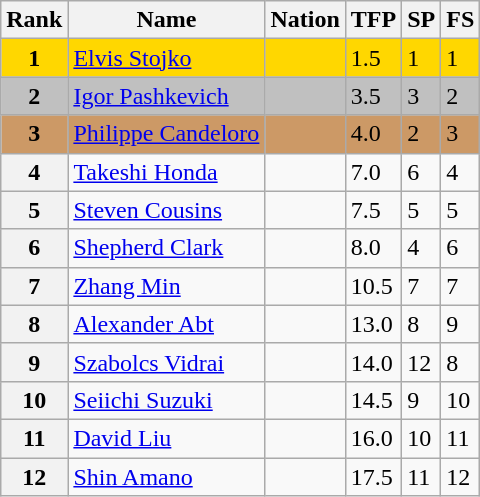<table class="wikitable">
<tr>
<th>Rank</th>
<th>Name</th>
<th>Nation</th>
<th>TFP</th>
<th>SP</th>
<th>FS</th>
</tr>
<tr bgcolor="gold">
<td align="center"><strong>1</strong></td>
<td><a href='#'>Elvis Stojko</a></td>
<td></td>
<td>1.5</td>
<td>1</td>
<td>1</td>
</tr>
<tr bgcolor="silver">
<td align="center"><strong>2</strong></td>
<td><a href='#'>Igor Pashkevich</a></td>
<td></td>
<td>3.5</td>
<td>3</td>
<td>2</td>
</tr>
<tr bgcolor="cc9966">
<td align="center"><strong>3</strong></td>
<td><a href='#'>Philippe Candeloro</a></td>
<td></td>
<td>4.0</td>
<td>2</td>
<td>3</td>
</tr>
<tr>
<th>4</th>
<td><a href='#'>Takeshi Honda</a></td>
<td></td>
<td>7.0</td>
<td>6</td>
<td>4</td>
</tr>
<tr>
<th>5</th>
<td><a href='#'>Steven Cousins</a></td>
<td></td>
<td>7.5</td>
<td>5</td>
<td>5</td>
</tr>
<tr>
<th>6</th>
<td><a href='#'>Shepherd Clark</a></td>
<td></td>
<td>8.0</td>
<td>4</td>
<td>6</td>
</tr>
<tr>
<th>7</th>
<td><a href='#'>Zhang Min</a></td>
<td></td>
<td>10.5</td>
<td>7</td>
<td>7</td>
</tr>
<tr>
<th>8</th>
<td><a href='#'>Alexander Abt</a></td>
<td></td>
<td>13.0</td>
<td>8</td>
<td>9</td>
</tr>
<tr>
<th>9</th>
<td><a href='#'>Szabolcs Vidrai</a></td>
<td></td>
<td>14.0</td>
<td>12</td>
<td>8</td>
</tr>
<tr>
<th>10</th>
<td><a href='#'>Seiichi Suzuki</a></td>
<td></td>
<td>14.5</td>
<td>9</td>
<td>10</td>
</tr>
<tr>
<th>11</th>
<td><a href='#'>David Liu</a></td>
<td></td>
<td>16.0</td>
<td>10</td>
<td>11</td>
</tr>
<tr>
<th>12</th>
<td><a href='#'>Shin Amano</a></td>
<td></td>
<td>17.5</td>
<td>11</td>
<td>12</td>
</tr>
</table>
